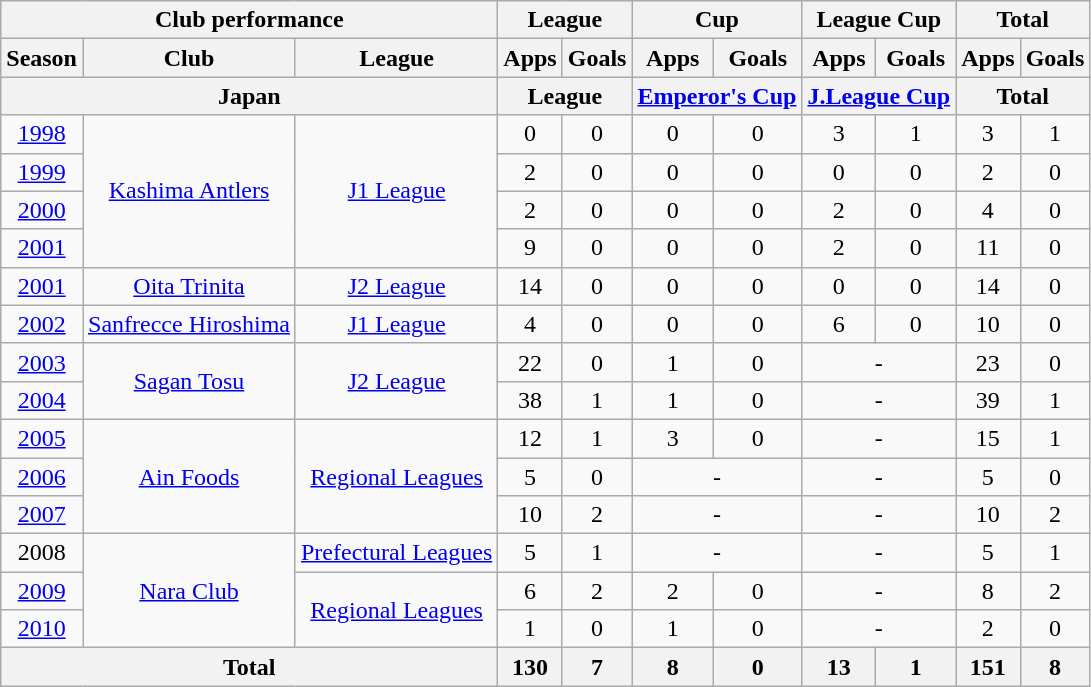<table class="wikitable" style="text-align:center;">
<tr>
<th colspan=3>Club performance</th>
<th colspan=2>League</th>
<th colspan=2>Cup</th>
<th colspan=2>League Cup</th>
<th colspan=2>Total</th>
</tr>
<tr>
<th>Season</th>
<th>Club</th>
<th>League</th>
<th>Apps</th>
<th>Goals</th>
<th>Apps</th>
<th>Goals</th>
<th>Apps</th>
<th>Goals</th>
<th>Apps</th>
<th>Goals</th>
</tr>
<tr>
<th colspan=3>Japan</th>
<th colspan=2>League</th>
<th colspan=2><a href='#'>Emperor's Cup</a></th>
<th colspan=2><a href='#'>J.League Cup</a></th>
<th colspan=2>Total</th>
</tr>
<tr>
<td><a href='#'>1998</a></td>
<td rowspan="4"><a href='#'>Kashima Antlers</a></td>
<td rowspan="4"><a href='#'>J1 League</a></td>
<td>0</td>
<td>0</td>
<td>0</td>
<td>0</td>
<td>3</td>
<td>1</td>
<td>3</td>
<td>1</td>
</tr>
<tr>
<td><a href='#'>1999</a></td>
<td>2</td>
<td>0</td>
<td>0</td>
<td>0</td>
<td>0</td>
<td>0</td>
<td>2</td>
<td>0</td>
</tr>
<tr>
<td><a href='#'>2000</a></td>
<td>2</td>
<td>0</td>
<td>0</td>
<td>0</td>
<td>2</td>
<td>0</td>
<td>4</td>
<td>0</td>
</tr>
<tr>
<td><a href='#'>2001</a></td>
<td>9</td>
<td>0</td>
<td>0</td>
<td>0</td>
<td>2</td>
<td>0</td>
<td>11</td>
<td>0</td>
</tr>
<tr>
<td><a href='#'>2001</a></td>
<td><a href='#'>Oita Trinita</a></td>
<td><a href='#'>J2 League</a></td>
<td>14</td>
<td>0</td>
<td>0</td>
<td>0</td>
<td>0</td>
<td>0</td>
<td>14</td>
<td>0</td>
</tr>
<tr>
<td><a href='#'>2002</a></td>
<td><a href='#'>Sanfrecce Hiroshima</a></td>
<td><a href='#'>J1 League</a></td>
<td>4</td>
<td>0</td>
<td>0</td>
<td>0</td>
<td>6</td>
<td>0</td>
<td>10</td>
<td>0</td>
</tr>
<tr>
<td><a href='#'>2003</a></td>
<td rowspan="2"><a href='#'>Sagan Tosu</a></td>
<td rowspan="2"><a href='#'>J2 League</a></td>
<td>22</td>
<td>0</td>
<td>1</td>
<td>0</td>
<td colspan="2">-</td>
<td>23</td>
<td>0</td>
</tr>
<tr>
<td><a href='#'>2004</a></td>
<td>38</td>
<td>1</td>
<td>1</td>
<td>0</td>
<td colspan="2">-</td>
<td>39</td>
<td>1</td>
</tr>
<tr>
<td><a href='#'>2005</a></td>
<td rowspan="3"><a href='#'>Ain Foods</a></td>
<td rowspan="3"><a href='#'>Regional Leagues</a></td>
<td>12</td>
<td>1</td>
<td>3</td>
<td>0</td>
<td colspan="2">-</td>
<td>15</td>
<td>1</td>
</tr>
<tr>
<td><a href='#'>2006</a></td>
<td>5</td>
<td>0</td>
<td colspan="2">-</td>
<td colspan="2">-</td>
<td>5</td>
<td>0</td>
</tr>
<tr>
<td><a href='#'>2007</a></td>
<td>10</td>
<td>2</td>
<td colspan="2">-</td>
<td colspan="2">-</td>
<td>10</td>
<td>2</td>
</tr>
<tr>
<td>2008</td>
<td rowspan="3"><a href='#'>Nara Club</a></td>
<td><a href='#'>Prefectural Leagues</a></td>
<td>5</td>
<td>1</td>
<td colspan="2">-</td>
<td colspan="2">-</td>
<td>5</td>
<td>1</td>
</tr>
<tr>
<td><a href='#'>2009</a></td>
<td rowspan="2"><a href='#'>Regional Leagues</a></td>
<td>6</td>
<td>2</td>
<td>2</td>
<td>0</td>
<td colspan="2">-</td>
<td>8</td>
<td>2</td>
</tr>
<tr>
<td><a href='#'>2010</a></td>
<td>1</td>
<td>0</td>
<td>1</td>
<td>0</td>
<td colspan="2">-</td>
<td>2</td>
<td>0</td>
</tr>
<tr>
<th colspan=3>Total</th>
<th>130</th>
<th>7</th>
<th>8</th>
<th>0</th>
<th>13</th>
<th>1</th>
<th>151</th>
<th>8</th>
</tr>
</table>
